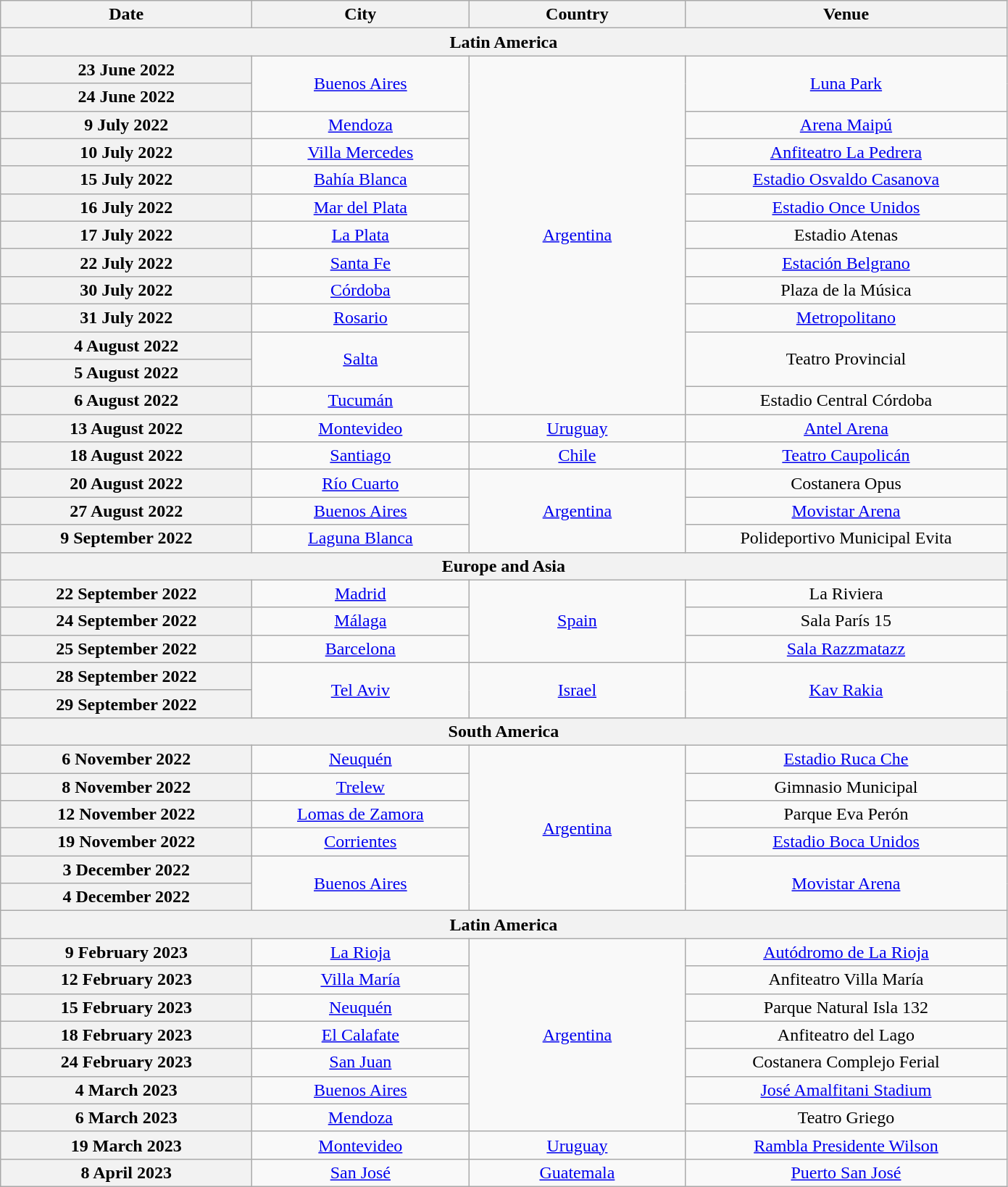<table class="wikitable plainrowheaders" style="text-align:center;">
<tr>
<th scope="col" style="width:14em;">Date</th>
<th scope="col" style="width:12em;">City</th>
<th scope="col" style="width:12em;">Country</th>
<th scope="col" style="width:18em;">Venue</th>
</tr>
<tr>
<th colspan="7">Latin America</th>
</tr>
<tr>
<th scope="row" style="text-align:center;">23 June 2022</th>
<td rowspan="2"><a href='#'>Buenos Aires</a></td>
<td rowspan="13"><a href='#'>Argentina</a></td>
<td rowspan="2"><a href='#'>Luna Park</a></td>
</tr>
<tr>
<th scope="row" style="text-align:center;">24 June 2022</th>
</tr>
<tr>
<th scope="row" style="text-align:center;">9 July 2022</th>
<td><a href='#'>Mendoza</a></td>
<td><a href='#'>Arena Maipú</a></td>
</tr>
<tr>
<th scope="row" style="text-align:center;">10 July 2022</th>
<td><a href='#'>Villa Mercedes</a></td>
<td><a href='#'>Anfiteatro La Pedrera</a></td>
</tr>
<tr>
<th scope="row" style="text-align:center;">15 July 2022</th>
<td><a href='#'>Bahía Blanca</a></td>
<td><a href='#'>Estadio Osvaldo Casanova</a></td>
</tr>
<tr>
<th scope="row" style="text-align:center;">16 July 2022</th>
<td><a href='#'>Mar del Plata</a></td>
<td><a href='#'>Estadio Once Unidos</a></td>
</tr>
<tr>
<th scope="row" style="text-align:center;">17 July 2022</th>
<td><a href='#'>La Plata</a></td>
<td>Estadio Atenas</td>
</tr>
<tr>
<th scope="row" style="text-align:center;">22 July 2022</th>
<td><a href='#'>Santa Fe</a></td>
<td><a href='#'>Estación Belgrano</a></td>
</tr>
<tr>
<th scope="row" style="text-align:center;">30 July 2022</th>
<td><a href='#'>Córdoba</a></td>
<td>Plaza de la Música</td>
</tr>
<tr>
<th scope="row" style="text-align:center;">31 July 2022</th>
<td><a href='#'>Rosario</a></td>
<td><a href='#'>Metropolitano</a></td>
</tr>
<tr>
<th scope="row" style="text-align:center;">4 August 2022</th>
<td rowspan="2"><a href='#'>Salta</a></td>
<td rowspan="2">Teatro Provincial</td>
</tr>
<tr>
<th scope="row" style="text-align:center;">5 August 2022</th>
</tr>
<tr>
<th scope="row" style="text-align:center;">6 August 2022</th>
<td><a href='#'>Tucumán</a></td>
<td>Estadio Central Córdoba</td>
</tr>
<tr>
<th scope="row" style="text-align:center;">13 August 2022</th>
<td><a href='#'>Montevideo</a></td>
<td><a href='#'>Uruguay</a></td>
<td><a href='#'>Antel Arena</a></td>
</tr>
<tr>
<th scope="row" style="text-align:center;">18 August 2022</th>
<td><a href='#'>Santiago</a></td>
<td><a href='#'>Chile</a></td>
<td><a href='#'>Teatro Caupolicán</a></td>
</tr>
<tr>
<th scope="row" style="text-align:center;">20 August 2022</th>
<td><a href='#'>Río Cuarto</a></td>
<td rowspan="3"><a href='#'>Argentina</a></td>
<td>Costanera Opus</td>
</tr>
<tr>
<th scope="row" style="text-align:center;">27 August 2022</th>
<td><a href='#'>Buenos Aires</a></td>
<td><a href='#'>Movistar Arena</a></td>
</tr>
<tr>
<th scope="row" style="text-align:center;">9 September 2022</th>
<td><a href='#'>Laguna Blanca</a></td>
<td>Polideportivo Municipal Evita</td>
</tr>
<tr>
<th colspan="7">Europe and Asia</th>
</tr>
<tr>
<th scope="row" style="text-align:center;">22 September 2022</th>
<td><a href='#'>Madrid</a></td>
<td rowspan="3"><a href='#'>Spain</a></td>
<td>La Riviera</td>
</tr>
<tr>
<th scope="row" style="text-align:center;">24 September 2022</th>
<td><a href='#'>Málaga</a></td>
<td>Sala París 15</td>
</tr>
<tr>
<th scope="row" style="text-align:center;">25 September  2022</th>
<td><a href='#'>Barcelona</a></td>
<td><a href='#'>Sala Razzmatazz</a></td>
</tr>
<tr>
<th scope="row" style="text-align:center;">28 September 2022</th>
<td rowspan="2"><a href='#'>Tel Aviv</a></td>
<td rowspan="2"><a href='#'>Israel</a></td>
<td rowspan="2"><a href='#'>Kav Rakia</a></td>
</tr>
<tr>
<th scope="row" style="text-align:center;">29 September 2022</th>
</tr>
<tr>
<th colspan="7">South America</th>
</tr>
<tr>
<th scope="row" style="text-align:center;">6 November 2022</th>
<td><a href='#'>Neuquén</a></td>
<td rowspan="6"><a href='#'>Argentina</a></td>
<td><a href='#'>Estadio Ruca Che</a></td>
</tr>
<tr>
<th scope="row" style="text-align:center;">8 November 2022</th>
<td><a href='#'>Trelew</a></td>
<td>Gimnasio Municipal</td>
</tr>
<tr>
<th scope="row" style="text-align:center;">12 November 2022</th>
<td><a href='#'>Lomas de Zamora</a></td>
<td>Parque Eva Perón</td>
</tr>
<tr>
<th scope="row" style="text-align:center;">19 November 2022</th>
<td><a href='#'>Corrientes</a></td>
<td><a href='#'>Estadio Boca Unidos</a></td>
</tr>
<tr>
<th scope="row" style="text-align:center;">3 December 2022</th>
<td rowspan="2"><a href='#'>Buenos Aires</a></td>
<td rowspan="2"><a href='#'>Movistar Arena</a></td>
</tr>
<tr>
<th scope="row" style="text-align:center;">4 December 2022</th>
</tr>
<tr>
<th colspan="7">Latin America</th>
</tr>
<tr>
<th scope="row" style="text-align:center;">9 February 2023</th>
<td><a href='#'>La Rioja</a></td>
<td rowspan="7"><a href='#'>Argentina</a></td>
<td><a href='#'>Autódromo de La Rioja</a></td>
</tr>
<tr>
<th scope="row" style="text-align:center;">12 February 2023</th>
<td><a href='#'>Villa María</a></td>
<td>Anfiteatro Villa María</td>
</tr>
<tr>
<th scope="row" style="text-align:center;">15 February 2023</th>
<td><a href='#'>Neuquén</a></td>
<td>Parque Natural Isla 132</td>
</tr>
<tr>
<th scope="row" style="text-align:center;">18 February 2023</th>
<td><a href='#'>El Calafate</a></td>
<td>Anfiteatro del Lago</td>
</tr>
<tr>
<th scope="row" style="text-align:center;">24 February 2023</th>
<td><a href='#'>San Juan</a></td>
<td>Costanera Complejo Ferial</td>
</tr>
<tr>
<th scope="row" style="text-align:center;">4 March 2023</th>
<td><a href='#'>Buenos Aires</a></td>
<td><a href='#'>José Amalfitani Stadium</a></td>
</tr>
<tr>
<th scope="row" style="text-align:center;">6 March 2023</th>
<td><a href='#'>Mendoza</a></td>
<td>Teatro Griego</td>
</tr>
<tr>
<th scope="row" style="text-align:center;">19 March 2023</th>
<td><a href='#'>Montevideo</a></td>
<td><a href='#'>Uruguay</a></td>
<td><a href='#'>Rambla Presidente Wilson</a></td>
</tr>
<tr>
<th scope="row" style="text-align:center;">8 April 2023</th>
<td><a href='#'>San José</a></td>
<td><a href='#'>Guatemala</a></td>
<td><a href='#'>Puerto San José</a></td>
</tr>
</table>
